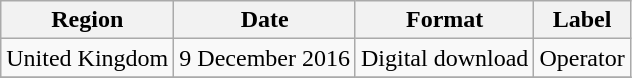<table class=wikitable>
<tr>
<th>Region</th>
<th>Date</th>
<th>Format</th>
<th>Label</th>
</tr>
<tr>
<td>United Kingdom</td>
<td>9 December 2016</td>
<td>Digital download</td>
<td>Operator</td>
</tr>
<tr>
</tr>
</table>
